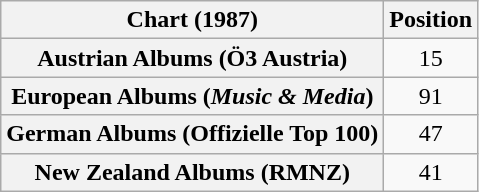<table class="wikitable sortable plainrowheaders" style="text-align:center">
<tr>
<th scope="col">Chart (1987)</th>
<th scope="col">Position</th>
</tr>
<tr>
<th scope="row">Austrian Albums (Ö3 Austria)</th>
<td>15</td>
</tr>
<tr>
<th scope="row">European Albums (<em>Music & Media</em>)</th>
<td>91</td>
</tr>
<tr>
<th scope="row">German Albums (Offizielle Top 100)</th>
<td>47</td>
</tr>
<tr>
<th scope="row">New Zealand Albums (RMNZ)</th>
<td>41</td>
</tr>
</table>
